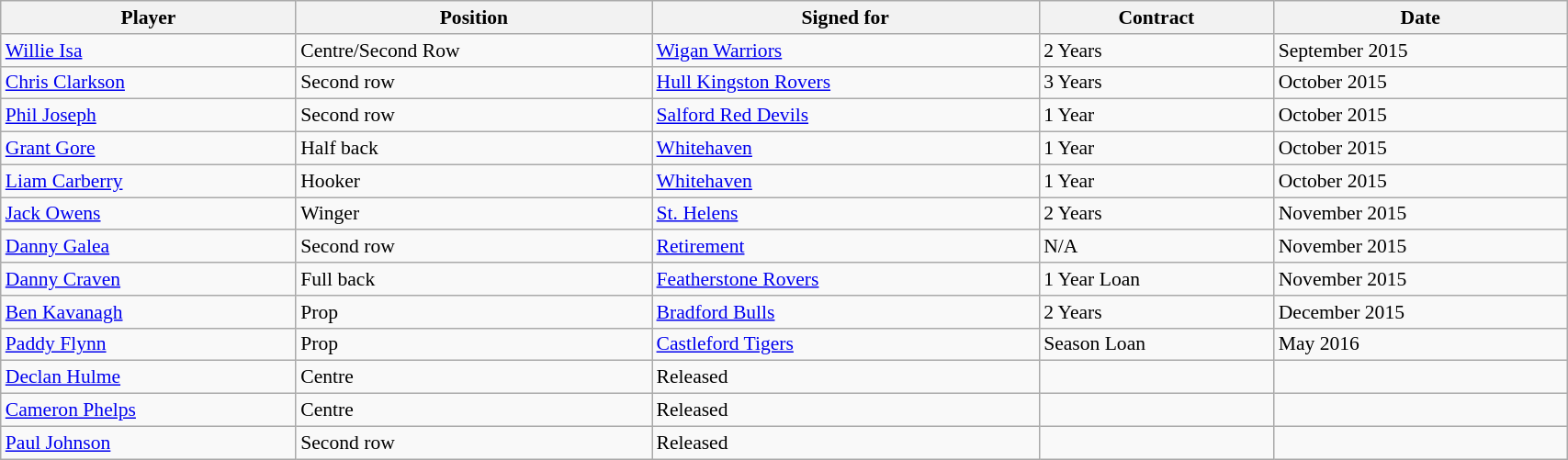<table class="wikitable"  style="width:90%; font-size:90%;">
<tr>
<th>Player</th>
<th>Position</th>
<th>Signed for</th>
<th>Contract</th>
<th>Date</th>
</tr>
<tr>
<td> <a href='#'>Willie Isa</a></td>
<td>Centre/Second Row</td>
<td><a href='#'>Wigan Warriors</a></td>
<td>2 Years</td>
<td>September 2015</td>
</tr>
<tr>
<td> <a href='#'>Chris Clarkson</a></td>
<td>Second row</td>
<td><a href='#'>Hull Kingston Rovers</a></td>
<td>3 Years</td>
<td>October 2015</td>
</tr>
<tr>
<td> <a href='#'>Phil Joseph</a></td>
<td>Second row</td>
<td><a href='#'>Salford Red Devils</a></td>
<td>1 Year</td>
<td>October 2015</td>
</tr>
<tr>
<td> <a href='#'>Grant Gore</a></td>
<td>Half back</td>
<td><a href='#'>Whitehaven</a></td>
<td>1 Year</td>
<td>October 2015</td>
</tr>
<tr>
<td> <a href='#'>Liam Carberry</a></td>
<td>Hooker</td>
<td><a href='#'>Whitehaven</a></td>
<td>1 Year</td>
<td>October 2015</td>
</tr>
<tr>
<td> <a href='#'>Jack Owens</a></td>
<td>Winger</td>
<td><a href='#'>St. Helens</a></td>
<td>2 Years</td>
<td>November 2015</td>
</tr>
<tr>
<td> <a href='#'>Danny Galea</a></td>
<td>Second row</td>
<td><a href='#'>Retirement</a></td>
<td>N/A</td>
<td>November 2015</td>
</tr>
<tr>
<td> <a href='#'>Danny Craven</a></td>
<td>Full back</td>
<td><a href='#'>Featherstone Rovers</a></td>
<td>1 Year Loan</td>
<td>November 2015</td>
</tr>
<tr>
<td> <a href='#'>Ben Kavanagh</a></td>
<td>Prop</td>
<td><a href='#'>Bradford Bulls</a></td>
<td>2 Years</td>
<td>December 2015</td>
</tr>
<tr>
<td> <a href='#'>Paddy Flynn</a></td>
<td>Prop</td>
<td><a href='#'>Castleford Tigers</a></td>
<td>Season Loan</td>
<td>May 2016</td>
</tr>
<tr>
<td> <a href='#'>Declan Hulme</a></td>
<td>Centre</td>
<td>Released</td>
<td></td>
<td></td>
</tr>
<tr>
<td> <a href='#'>Cameron Phelps</a></td>
<td>Centre</td>
<td>Released</td>
<td></td>
<td></td>
</tr>
<tr>
<td> <a href='#'>Paul Johnson</a></td>
<td>Second row</td>
<td>Released</td>
<td></td>
<td></td>
</tr>
</table>
